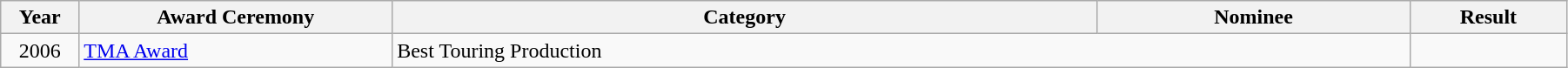<table class="wikitable" style="width:95%;">
<tr>
<th style="width:5%;">Year</th>
<th style="width:20%;">Award Ceremony</th>
<th style="width:45%;">Category</th>
<th style="width:20%;">Nominee</th>
<th style="width:10%;">Result</th>
</tr>
<tr>
<td style="text-align:center;">2006</td>
<td><a href='#'>TMA Award</a></td>
<td colspan="2">Best Touring Production</td>
<td></td>
</tr>
</table>
